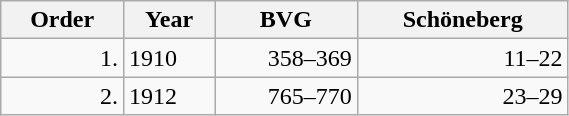<table class="wikitable float-left" style="text-align:right;" width="30%">
<tr class="hintergrundfarbe5">
<th width="6%">Order</th>
<th width="4%">Year</th>
<th width="10%">BVG</th>
<th width="10%">Schöneberg</th>
</tr>
<tr>
<td>1.</td>
<td align="left">1910</td>
<td>358–369</td>
<td>11–22</td>
</tr>
<tr>
<td>2.</td>
<td align="left">1912</td>
<td>765–770</td>
<td>23–29</td>
</tr>
</table>
